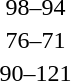<table style="text-align:center">
<tr>
<th width=200></th>
<th width=100></th>
<th width=200></th>
</tr>
<tr>
<td align=right><strong></strong></td>
<td align=center>98–94</td>
<td align=left></td>
</tr>
<tr>
<td align=right></td>
<td align=center>76–71</td>
<td align=left><strong> </strong></td>
</tr>
<tr>
<td align=right></td>
<td align=center>90–121</td>
<td align=left><strong> </strong></td>
</tr>
</table>
